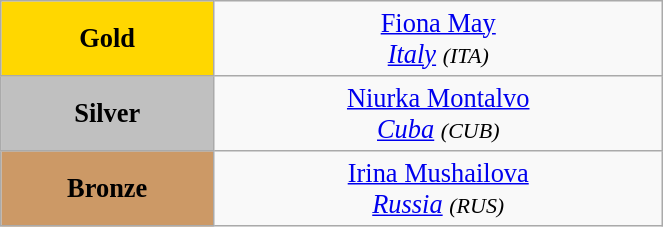<table class="wikitable" style=" text-align:center; font-size:110%;" width="35%">
<tr>
<td bgcolor="gold"><strong>Gold</strong></td>
<td> <a href='#'>Fiona May</a><br><em><a href='#'>Italy</a> <small>(ITA)</small></em></td>
</tr>
<tr>
<td bgcolor="silver"><strong>Silver</strong></td>
<td> <a href='#'>Niurka Montalvo</a><br><em><a href='#'>Cuba</a> <small>(CUB)</small></em></td>
</tr>
<tr>
<td bgcolor="CC9966"><strong>Bronze</strong></td>
<td> <a href='#'>Irina Mushailova</a><br><em><a href='#'>Russia</a> <small>(RUS)</small></em></td>
</tr>
</table>
